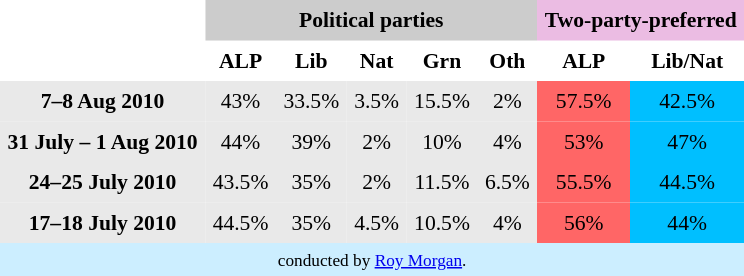<table class="toccolours" cellpadding="5" cellspacing="0" style="float:left; margin-right:.5em; margin-top:.4em; font-size:90%;">
<tr>
</tr>
<tr>
<th style=" text-align:center;"></th>
<th style="background:#ccc; text-align:center;" colspan="5">Political parties</th>
<th style="background:#ebbce3; text-align:center;" colspan="2">Two-party-preferred</th>
</tr>
<tr>
<th style=" text-align:center;"></th>
<th style=" text-align:center;">ALP</th>
<th style=" text-align:center;">Lib</th>
<th style=" text-align:center;">Nat</th>
<th style=" text-align:center;">Grn</th>
<th style=" text-align:center;">Oth</th>
<th style=" text-align:center;">ALP</th>
<th style=" text-align:center;">Lib/Nat</th>
</tr>
<tr>
<th style="text-align:center; background:#e9e9e9;">7–8 Aug 2010</th>
<td style="text-align:center; background:#e9e9e9;">43%</td>
<td style="text-align:center; background:#e9e9e9;">33.5%</td>
<td width="" style="text-align:center; background:#e9e9e9;">3.5%</td>
<td width="" style="text-align:center; background:#e9e9e9;">15.5%</td>
<td width="" style="text-align:center; background:#e9e9e9;">2%</td>
<td width="" style="text-align:center; background:#f66;">57.5%</td>
<td width="" style="text-align:center; background:#00bfff;">42.5%</td>
</tr>
<tr>
<th style="text-align:center; background:#e9e9e9;">31 July – 1 Aug 2010</th>
<td style="text-align:center; background:#e9e9e9;">44%</td>
<td style="text-align:center; background:#e9e9e9;">39%</td>
<td width="" style="text-align:center; background:#e9e9e9;">2%</td>
<td width="" style="text-align:center; background:#e9e9e9;">10%</td>
<td width="" style="text-align:center; background:#e9e9e9;">4%</td>
<td width="" style="text-align:center; background:#f66;">53%</td>
<td width="" style="text-align:center; background:#00bfff;">47%</td>
</tr>
<tr>
<th style="text-align:center; background:#e9e9e9;">24–25 July 2010</th>
<td style="text-align:center; background:#e9e9e9;">43.5%</td>
<td style="text-align:center; background:#e9e9e9;">35%</td>
<td width="" style="text-align:center; background:#e9e9e9;">2%</td>
<td width="" style="text-align:center; background:#e9e9e9;">11.5%</td>
<td width="" style="text-align:center; background:#e9e9e9;">6.5%</td>
<td width="" style="text-align:center; background:#f66;">55.5%</td>
<td width="" style="text-align:center; background:#00bfff;">44.5%</td>
</tr>
<tr>
<th style="text-align:center; background:#e9e9e9;">17–18 July 2010</th>
<td style="text-align:center; background:#e9e9e9;">44.5%</td>
<td style="text-align:center; background:#e9e9e9;">35%</td>
<td width="" style="text-align:center; background:#e9e9e9;">4.5%</td>
<td width="" style="text-align:center; background:#e9e9e9;">10.5%</td>
<td width="" style="text-align:center; background:#e9e9e9;">4%</td>
<td width="" style="text-align:center; background:#f66;">56%</td>
<td width="" style="text-align:center; background:#00bfff;">44%</td>
</tr>
<tr>
<td colspan="11"  style="font-size:80%; background:#cef; text-align:center;"> conducted by <a href='#'>Roy Morgan</a>.<br></td>
</tr>
</table>
